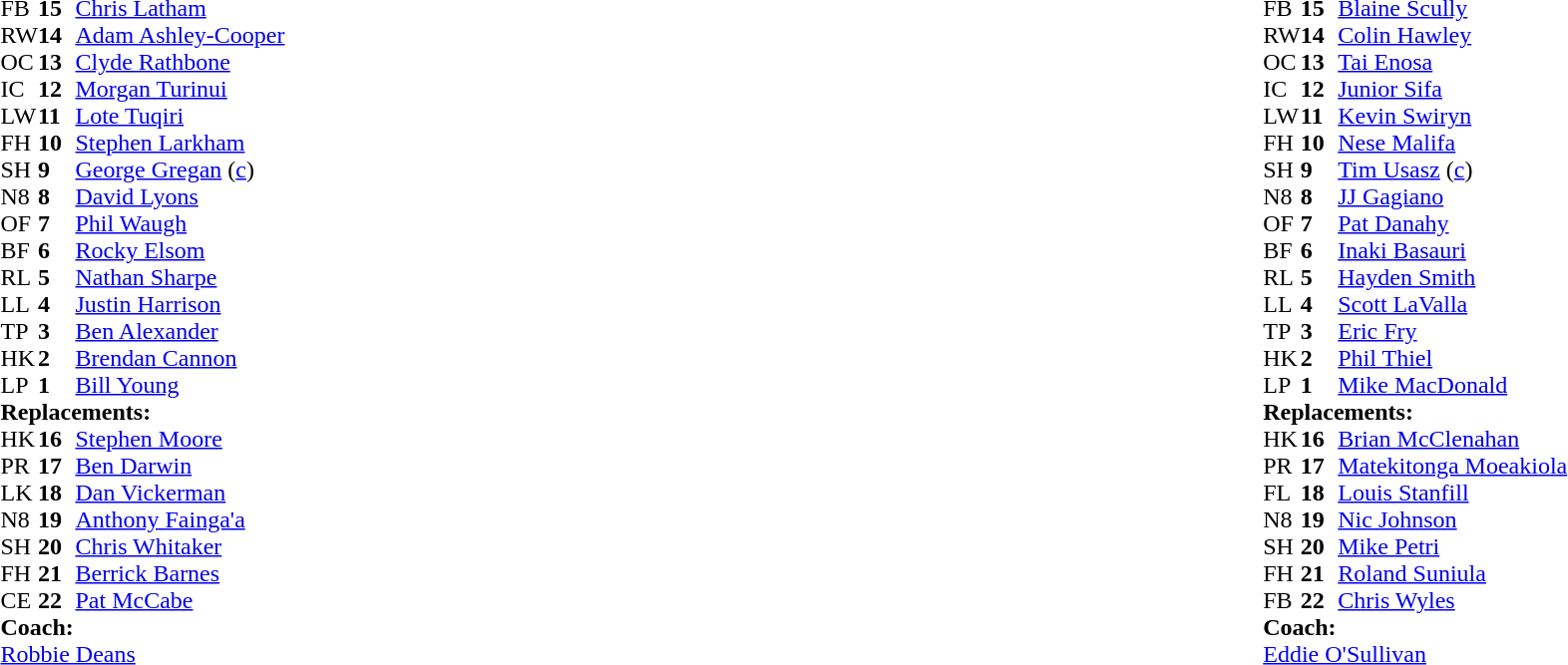<table width="100%">
<tr>
<td style="vertical-align:top" width="50%"><br><table cellspacing="0" cellpadding="0">
<tr>
<th width="25"></th>
<th width="25"></th>
</tr>
<tr>
<td>FB</td>
<td><strong>15</strong></td>
<td><a href='#'>Chris Latham</a></td>
<td></td>
<td></td>
</tr>
<tr>
<td>RW</td>
<td><strong>14</strong></td>
<td><a href='#'>Adam Ashley-Cooper</a></td>
</tr>
<tr>
<td>OC</td>
<td><strong>13</strong></td>
<td><a href='#'>Clyde Rathbone</a></td>
</tr>
<tr>
<td>IC</td>
<td><strong>12</strong></td>
<td><a href='#'>Morgan Turinui</a></td>
<td></td>
<td></td>
</tr>
<tr>
<td>LW</td>
<td><strong>11</strong></td>
<td><a href='#'>Lote Tuqiri</a></td>
</tr>
<tr>
<td>FH</td>
<td><strong>10</strong></td>
<td><a href='#'>Stephen Larkham</a></td>
</tr>
<tr>
<td>SH</td>
<td><strong>9</strong></td>
<td><a href='#'>George Gregan</a> (<a href='#'>c</a>)</td>
<td></td>
<td></td>
</tr>
<tr>
<td>N8</td>
<td><strong>8</strong></td>
<td><a href='#'>David Lyons</a></td>
<td></td>
<td></td>
</tr>
<tr>
<td>OF</td>
<td><strong>7</strong></td>
<td><a href='#'>Phil Waugh</a></td>
</tr>
<tr>
<td>BF</td>
<td><strong>6</strong></td>
<td><a href='#'>Rocky Elsom</a></td>
<td></td>
<td></td>
</tr>
<tr>
<td>RL</td>
<td><strong>5</strong></td>
<td><a href='#'>Nathan Sharpe</a></td>
</tr>
<tr>
<td>LL</td>
<td><strong>4</strong></td>
<td><a href='#'>Justin Harrison</a></td>
</tr>
<tr>
<td>TP</td>
<td><strong>3</strong></td>
<td><a href='#'>Ben Alexander</a></td>
<td></td>
<td></td>
</tr>
<tr>
<td>HK</td>
<td><strong>2</strong></td>
<td><a href='#'>Brendan Cannon</a></td>
</tr>
<tr>
<td>LP</td>
<td><strong>1</strong></td>
<td><a href='#'>Bill Young</a></td>
</tr>
<tr>
<td colspan=3><strong>Replacements:</strong></td>
</tr>
<tr>
<td>HK</td>
<td><strong>16</strong></td>
<td><a href='#'>Stephen Moore</a></td>
<td></td>
<td></td>
<td></td>
</tr>
<tr>
<td>PR</td>
<td><strong>17</strong></td>
<td><a href='#'>Ben Darwin</a></td>
<td></td>
<td></td>
</tr>
<tr>
<td>LK</td>
<td><strong>18</strong></td>
<td><a href='#'>Dan Vickerman</a></td>
<td></td>
<td></td>
</tr>
<tr>
<td>N8</td>
<td><strong>19</strong></td>
<td><a href='#'>Anthony Fainga'a</a></td>
<td></td>
<td></td>
</tr>
<tr>
<td>SH</td>
<td><strong>20</strong></td>
<td><a href='#'>Chris Whitaker</a></td>
<td></td>
<td></td>
</tr>
<tr>
<td>FH</td>
<td><strong>21</strong></td>
<td><a href='#'>Berrick Barnes</a></td>
<td></td>
<td></td>
</tr>
<tr>
<td>CE</td>
<td><strong>22</strong></td>
<td><a href='#'>Pat McCabe</a></td>
<td></td>
<td></td>
<td></td>
</tr>
<tr>
<td colspan=3><strong>Coach:</strong></td>
</tr>
<tr>
<td colspan="4"> <a href='#'>Robbie Deans</a></td>
</tr>
</table>
</td>
<td style="vertical-align:top"></td>
<td style="vertical-align:top" width="50%"><br><table cellspacing="0" cellpadding="0" align="center">
<tr>
<th width="25"></th>
<th width="25"></th>
</tr>
<tr>
<td>FB</td>
<td><strong>15</strong></td>
<td><a href='#'>Blaine Scully</a></td>
<td></td>
</tr>
<tr>
<td>RW</td>
<td><strong>14</strong></td>
<td><a href='#'>Colin Hawley</a></td>
</tr>
<tr>
<td>OC</td>
<td><strong>13</strong></td>
<td><a href='#'>Tai Enosa</a></td>
<td></td>
<td></td>
</tr>
<tr>
<td>IC</td>
<td><strong>12</strong></td>
<td><a href='#'>Junior Sifa</a></td>
</tr>
<tr>
<td>LW</td>
<td><strong>11</strong></td>
<td><a href='#'>Kevin Swiryn</a></td>
</tr>
<tr>
<td>FH</td>
<td><strong>10</strong></td>
<td><a href='#'>Nese Malifa</a></td>
</tr>
<tr>
<td>SH</td>
<td><strong>9</strong></td>
<td><a href='#'>Tim Usasz</a> (<a href='#'>c</a>)</td>
<td></td>
<td></td>
</tr>
<tr>
<td>N8</td>
<td><strong>8</strong></td>
<td><a href='#'>JJ Gagiano</a></td>
</tr>
<tr>
<td>OF</td>
<td><strong>7</strong></td>
<td><a href='#'>Pat Danahy</a></td>
<td></td>
<td></td>
</tr>
<tr>
<td>BF</td>
<td><strong>6</strong></td>
<td><a href='#'>Inaki Basauri</a></td>
</tr>
<tr>
<td>RL</td>
<td><strong>5</strong></td>
<td><a href='#'>Hayden Smith</a></td>
<td></td>
<td></td>
</tr>
<tr>
<td>LL</td>
<td><strong>4</strong></td>
<td><a href='#'>Scott LaValla</a></td>
</tr>
<tr>
<td>TP</td>
<td><strong>3</strong></td>
<td><a href='#'>Eric Fry</a></td>
</tr>
<tr>
<td>HK</td>
<td><strong>2</strong></td>
<td><a href='#'>Phil Thiel</a></td>
<td></td>
<td></td>
</tr>
<tr>
<td>LP</td>
<td><strong>1</strong></td>
<td><a href='#'>Mike MacDonald</a></td>
</tr>
<tr>
<td colspan=3><strong>Replacements:</strong></td>
</tr>
<tr>
<td>HK</td>
<td><strong>16</strong></td>
<td><a href='#'>Brian McClenahan</a></td>
<td></td>
<td></td>
</tr>
<tr>
<td>PR</td>
<td><strong>17</strong></td>
<td><a href='#'>Matekitonga Moeakiola</a></td>
</tr>
<tr>
<td>FL</td>
<td><strong>18</strong></td>
<td><a href='#'>Louis Stanfill</a></td>
<td></td>
<td></td>
</tr>
<tr>
<td>N8</td>
<td><strong>19</strong></td>
<td><a href='#'>Nic Johnson</a></td>
<td></td>
<td></td>
</tr>
<tr>
<td>SH</td>
<td><strong>20</strong></td>
<td><a href='#'>Mike Petri</a></td>
<td></td>
<td></td>
</tr>
<tr>
<td>FH</td>
<td><strong>21</strong></td>
<td><a href='#'>Roland Suniula</a></td>
</tr>
<tr>
<td>FB</td>
<td><strong>22</strong></td>
<td><a href='#'>Chris Wyles</a></td>
<td></td>
<td></td>
</tr>
<tr>
<td colspan=3><strong>Coach:</strong></td>
</tr>
<tr>
<td colspan="4"> <a href='#'>Eddie O'Sullivan</a></td>
</tr>
</table>
</td>
</tr>
</table>
